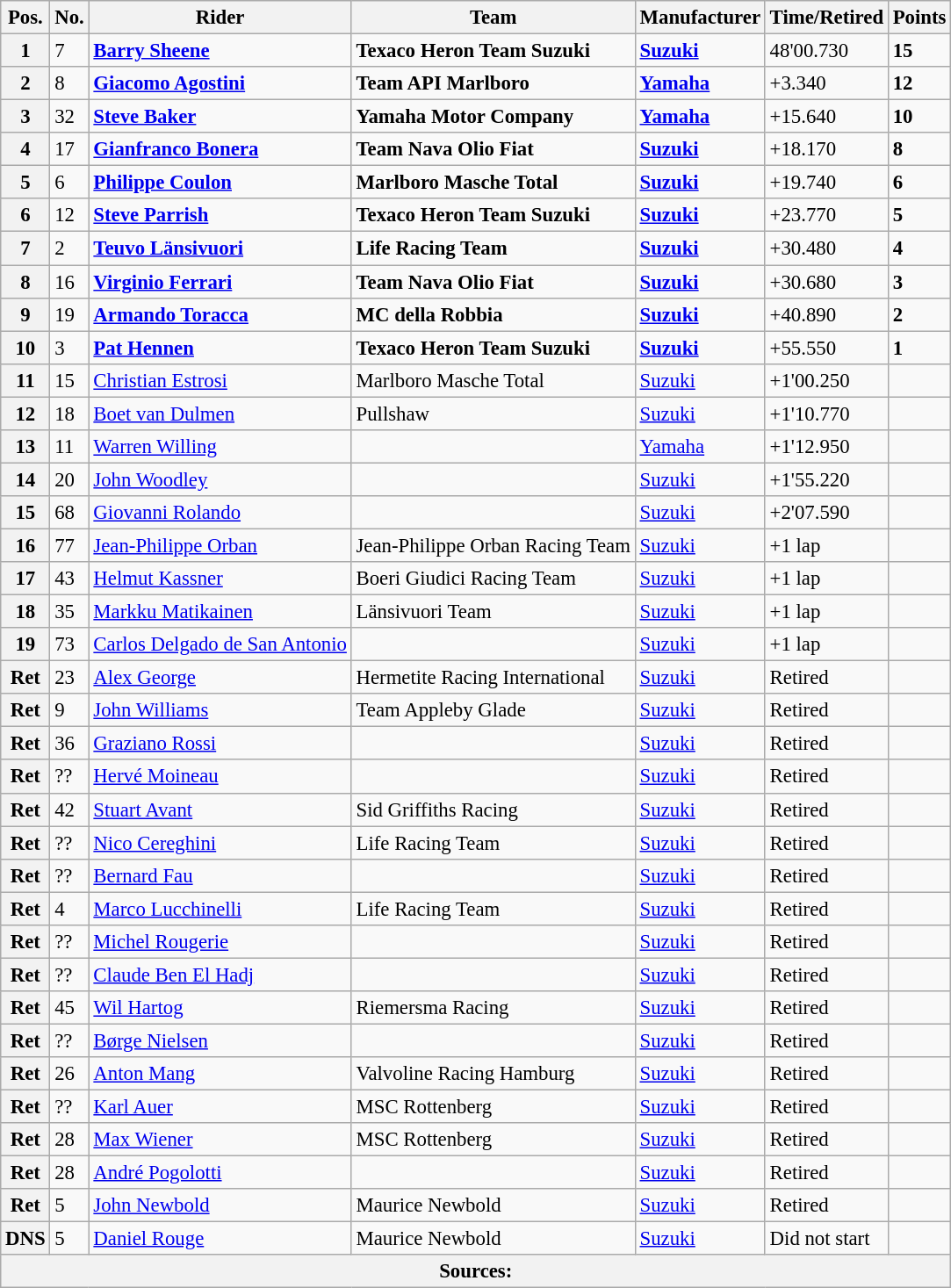<table class="wikitable" style="font-size: 95%;">
<tr>
<th>Pos.</th>
<th>No.</th>
<th>Rider</th>
<th>Team</th>
<th>Manufacturer</th>
<th>Time/Retired</th>
<th>Points</th>
</tr>
<tr>
<th>1</th>
<td>7</td>
<td> <strong><a href='#'>Barry Sheene</a></strong></td>
<td><strong>Texaco Heron Team Suzuki</strong></td>
<td><strong><a href='#'>Suzuki</a></strong></td>
<td>48'00.730</td>
<td><strong>15</strong></td>
</tr>
<tr>
<th>2</th>
<td>8</td>
<td> <strong><a href='#'>Giacomo Agostini</a></strong></td>
<td><strong>Team API Marlboro</strong></td>
<td><strong><a href='#'>Yamaha</a></strong></td>
<td>+3.340</td>
<td><strong>12</strong></td>
</tr>
<tr>
<th>3</th>
<td>32</td>
<td> <strong><a href='#'>Steve Baker</a></strong></td>
<td><strong>Yamaha Motor Company</strong></td>
<td><strong><a href='#'>Yamaha</a></strong></td>
<td>+15.640</td>
<td><strong>10</strong></td>
</tr>
<tr>
<th>4</th>
<td>17</td>
<td> <strong><a href='#'>Gianfranco Bonera</a></strong></td>
<td><strong>Team Nava Olio Fiat</strong></td>
<td><strong><a href='#'>Suzuki</a></strong></td>
<td>+18.170</td>
<td><strong>8</strong></td>
</tr>
<tr>
<th>5</th>
<td>6</td>
<td> <strong><a href='#'>Philippe Coulon</a></strong></td>
<td><strong>Marlboro Masche Total</strong></td>
<td><strong><a href='#'>Suzuki</a></strong></td>
<td>+19.740</td>
<td><strong>6</strong></td>
</tr>
<tr>
<th>6</th>
<td>12</td>
<td> <strong><a href='#'>Steve Parrish</a></strong></td>
<td><strong>Texaco Heron Team Suzuki</strong></td>
<td><strong><a href='#'>Suzuki</a></strong></td>
<td>+23.770</td>
<td><strong>5</strong></td>
</tr>
<tr>
<th>7</th>
<td>2</td>
<td> <strong><a href='#'>Teuvo Länsivuori</a></strong></td>
<td><strong>Life Racing Team</strong></td>
<td><strong><a href='#'>Suzuki</a></strong></td>
<td>+30.480</td>
<td><strong>4</strong></td>
</tr>
<tr>
<th>8</th>
<td>16</td>
<td> <strong><a href='#'>Virginio Ferrari</a></strong></td>
<td><strong>Team Nava Olio Fiat</strong></td>
<td><strong><a href='#'>Suzuki</a></strong></td>
<td>+30.680</td>
<td><strong>3</strong></td>
</tr>
<tr>
<th>9</th>
<td>19</td>
<td> <strong><a href='#'>Armando Toracca</a></strong></td>
<td><strong>MC della Robbia</strong></td>
<td><strong><a href='#'>Suzuki</a></strong></td>
<td>+40.890</td>
<td><strong>2</strong></td>
</tr>
<tr>
<th>10</th>
<td>3</td>
<td> <strong><a href='#'>Pat Hennen</a></strong></td>
<td><strong>Texaco Heron Team Suzuki</strong></td>
<td><strong><a href='#'>Suzuki</a></strong></td>
<td>+55.550</td>
<td><strong>1</strong></td>
</tr>
<tr>
<th>11</th>
<td>15</td>
<td> <a href='#'>Christian Estrosi</a></td>
<td>Marlboro Masche Total</td>
<td><a href='#'>Suzuki</a></td>
<td>+1'00.250</td>
<td></td>
</tr>
<tr>
<th>12</th>
<td>18</td>
<td> <a href='#'>Boet van Dulmen</a></td>
<td>Pullshaw</td>
<td><a href='#'>Suzuki</a></td>
<td>+1'10.770</td>
<td></td>
</tr>
<tr>
<th>13</th>
<td>11</td>
<td> <a href='#'>Warren Willing</a></td>
<td></td>
<td><a href='#'>Yamaha</a></td>
<td>+1'12.950</td>
<td></td>
</tr>
<tr>
<th>14</th>
<td>20</td>
<td> <a href='#'>John Woodley</a></td>
<td></td>
<td><a href='#'>Suzuki</a></td>
<td>+1'55.220</td>
<td></td>
</tr>
<tr>
<th>15</th>
<td>68</td>
<td> <a href='#'>Giovanni Rolando</a></td>
<td></td>
<td><a href='#'>Suzuki</a></td>
<td>+2'07.590</td>
<td></td>
</tr>
<tr>
<th>16</th>
<td>77</td>
<td> <a href='#'>Jean-Philippe Orban</a></td>
<td>Jean-Philippe Orban Racing Team</td>
<td><a href='#'>Suzuki</a></td>
<td>+1 lap</td>
<td></td>
</tr>
<tr>
<th>17</th>
<td>43</td>
<td> <a href='#'>Helmut Kassner</a></td>
<td>Boeri Giudici Racing Team</td>
<td><a href='#'>Suzuki</a></td>
<td>+1 lap</td>
<td></td>
</tr>
<tr>
<th>18</th>
<td>35</td>
<td> <a href='#'>Markku Matikainen</a></td>
<td>Länsivuori Team</td>
<td><a href='#'>Suzuki</a></td>
<td>+1 lap</td>
<td></td>
</tr>
<tr>
<th>19</th>
<td>73</td>
<td> <a href='#'>Carlos Delgado de San Antonio</a></td>
<td></td>
<td><a href='#'>Suzuki</a></td>
<td>+1 lap</td>
<td></td>
</tr>
<tr>
<th>Ret</th>
<td>23</td>
<td> <a href='#'>Alex George</a></td>
<td>Hermetite Racing International</td>
<td><a href='#'>Suzuki</a></td>
<td>Retired</td>
<td></td>
</tr>
<tr>
<th>Ret</th>
<td>9</td>
<td> <a href='#'>John Williams</a></td>
<td>Team Appleby Glade</td>
<td><a href='#'>Suzuki</a></td>
<td>Retired</td>
<td></td>
</tr>
<tr>
<th>Ret</th>
<td>36</td>
<td> <a href='#'>Graziano Rossi</a></td>
<td></td>
<td><a href='#'>Suzuki</a></td>
<td>Retired</td>
<td></td>
</tr>
<tr>
<th>Ret</th>
<td>??</td>
<td> <a href='#'>Hervé Moineau</a></td>
<td></td>
<td><a href='#'>Suzuki</a></td>
<td>Retired</td>
<td></td>
</tr>
<tr>
<th>Ret</th>
<td>42</td>
<td> <a href='#'>Stuart Avant</a></td>
<td>Sid Griffiths Racing</td>
<td><a href='#'>Suzuki</a></td>
<td>Retired</td>
<td></td>
</tr>
<tr>
<th>Ret</th>
<td>??</td>
<td> <a href='#'>Nico Cereghini</a></td>
<td>Life Racing Team</td>
<td><a href='#'>Suzuki</a></td>
<td>Retired</td>
<td></td>
</tr>
<tr>
<th>Ret</th>
<td>??</td>
<td> <a href='#'>Bernard Fau</a></td>
<td></td>
<td><a href='#'>Suzuki</a></td>
<td>Retired</td>
<td></td>
</tr>
<tr>
<th>Ret</th>
<td>4</td>
<td> <a href='#'>Marco Lucchinelli</a></td>
<td>Life Racing Team</td>
<td><a href='#'>Suzuki</a></td>
<td>Retired</td>
<td></td>
</tr>
<tr>
<th>Ret</th>
<td>??</td>
<td> <a href='#'>Michel Rougerie</a></td>
<td></td>
<td><a href='#'>Suzuki</a></td>
<td>Retired</td>
<td></td>
</tr>
<tr>
<th>Ret</th>
<td>??</td>
<td> <a href='#'>Claude Ben El Hadj</a></td>
<td></td>
<td><a href='#'>Suzuki</a></td>
<td>Retired</td>
<td></td>
</tr>
<tr>
<th>Ret</th>
<td>45</td>
<td> <a href='#'>Wil Hartog</a></td>
<td>Riemersma Racing</td>
<td><a href='#'>Suzuki</a></td>
<td>Retired</td>
<td></td>
</tr>
<tr>
<th>Ret</th>
<td>??</td>
<td> <a href='#'>Børge Nielsen</a></td>
<td></td>
<td><a href='#'>Suzuki</a></td>
<td>Retired</td>
<td></td>
</tr>
<tr>
<th>Ret</th>
<td>26</td>
<td> <a href='#'>Anton Mang</a></td>
<td>Valvoline Racing Hamburg</td>
<td><a href='#'>Suzuki</a></td>
<td>Retired</td>
<td></td>
</tr>
<tr>
<th>Ret</th>
<td>??</td>
<td> <a href='#'>Karl Auer</a></td>
<td>MSC Rottenberg</td>
<td><a href='#'>Suzuki</a></td>
<td>Retired</td>
<td></td>
</tr>
<tr>
<th>Ret</th>
<td>28</td>
<td> <a href='#'>Max Wiener</a></td>
<td>MSC Rottenberg</td>
<td><a href='#'>Suzuki</a></td>
<td>Retired</td>
<td></td>
</tr>
<tr>
<th>Ret</th>
<td>28</td>
<td> <a href='#'>André Pogolotti</a></td>
<td></td>
<td><a href='#'>Suzuki</a></td>
<td>Retired</td>
<td></td>
</tr>
<tr>
<th>Ret</th>
<td>5</td>
<td> <a href='#'>John Newbold</a></td>
<td>Maurice Newbold</td>
<td><a href='#'>Suzuki</a></td>
<td>Retired</td>
<td></td>
</tr>
<tr>
<th>DNS</th>
<td>5</td>
<td> <a href='#'>Daniel Rouge</a></td>
<td>Maurice Newbold</td>
<td><a href='#'>Suzuki</a></td>
<td>Did not start</td>
<td></td>
</tr>
<tr>
<th colspan=9>Sources: </th>
</tr>
</table>
